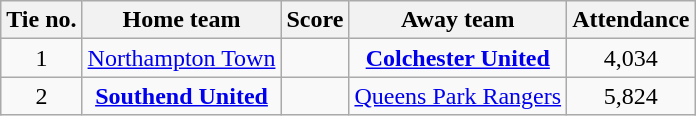<table class="wikitable" style="text-align: center">
<tr>
<th>Tie no.</th>
<th>Home team</th>
<th>Score</th>
<th>Away team</th>
<th>Attendance</th>
</tr>
<tr>
<td>1</td>
<td><a href='#'>Northampton Town</a></td>
<td> </td>
<td><strong><a href='#'>Colchester United</a></strong></td>
<td>4,034</td>
</tr>
<tr>
<td>2</td>
<td><strong><a href='#'>Southend United</a></strong></td>
<td> </td>
<td><a href='#'>Queens Park Rangers</a></td>
<td>5,824</td>
</tr>
</table>
